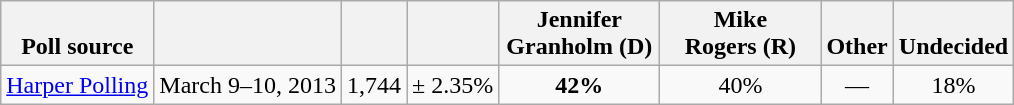<table class="wikitable" style="text-align:center">
<tr valign= bottom>
<th>Poll source</th>
<th></th>
<th></th>
<th></th>
<th style="width:100px;">Jennifer<br>Granholm (D)</th>
<th style="width:100px;">Mike<br>Rogers (R)</th>
<th>Other</th>
<th>Undecided</th>
</tr>
<tr>
<td align=left><a href='#'>Harper Polling</a></td>
<td>March 9–10, 2013</td>
<td>1,744</td>
<td>± 2.35%</td>
<td><strong>42%</strong></td>
<td>40%</td>
<td>—</td>
<td>18%</td>
</tr>
</table>
